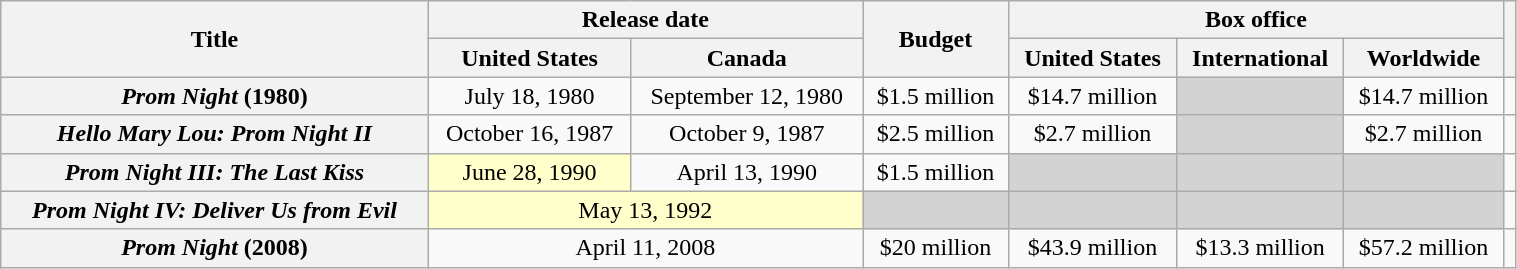<table class="wikitable sortable plainrowheaders" width=80% border="1">
<tr>
<th rowspan="2" align="center">Title</th>
<th colspan="2" align="center">Release date</th>
<th rowspan="2" align="center">Budget </th>
<th colspan="3" align="center">Box office </th>
<th rowspan="2" align="center" class="unsortable"></th>
</tr>
<tr>
<th align="center">United States</th>
<th align="center">Canada</th>
<th align="center">United States</th>
<th align="center">International</th>
<th align="center">Worldwide</th>
</tr>
<tr>
<th scope="row"><em>Prom Night</em> (1980)</th>
<td style="text-align:center;">July 18, 1980</td>
<td style="text-align:center;">September 12, 1980</td>
<td style="text-align:center;">$1.5 million</td>
<td style="text-align:center;">$14.7 million</td>
<td style="background:lightgrey;"></td>
<td style="text-align:center;">$14.7 million</td>
<td style="text-align:center;"></td>
</tr>
<tr>
<th scope="row"><em>Hello Mary Lou: Prom Night II</em></th>
<td style="text-align:center;">October 16, 1987</td>
<td style="text-align:center;">October 9, 1987</td>
<td style="text-align:center;">$2.5 million</td>
<td style="text-align:center;">$2.7 million</td>
<td style="background:lightgrey;"></td>
<td style="text-align:center;">$2.7 million</td>
<td style="text-align:center;"></td>
</tr>
<tr>
<th scope="row"><em>Prom Night III: The Last Kiss</em></th>
<td style="text-align:center; background:#ffc;">June 28, 1990 </td>
<td style="text-align:center;">April 13, 1990</td>
<td style="text-align:center;">$1.5 million</td>
<td style="background:lightgrey;"></td>
<td style="background:lightgrey;"></td>
<td style="background:lightgrey;"></td>
<td style="text-align:center;"></td>
</tr>
<tr>
<th scope="row"><em>Prom Night IV: Deliver Us from Evil</em></th>
<td colspan="2" style="text-align:center; background:#ffc;">May 13, 1992 </td>
<td style="background:lightgrey;"></td>
<td style="background:lightgrey;"></td>
<td style="background:lightgrey;"></td>
<td style="background:lightgrey;"></td>
<td style="text-align:center;"></td>
</tr>
<tr>
<th scope="row"><em>Prom Night</em> (2008)</th>
<td colspan="2" style="text-align:center;">April 11, 2008</td>
<td style="text-align:center;">$20 million</td>
<td style="text-align:center;">$43.9 million</td>
<td style="text-align:center;">$13.3 million</td>
<td style="text-align:center;">$57.2 million</td>
<td style="text-align:center;"></td>
</tr>
</table>
